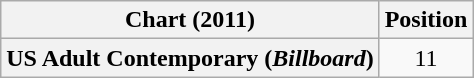<table class="wikitable plainrowheaders" style="text-align:center">
<tr>
<th scope="col">Chart (2011)</th>
<th scope="col">Position</th>
</tr>
<tr>
<th scope="row">US Adult Contemporary (<em>Billboard</em>)</th>
<td>11</td>
</tr>
</table>
